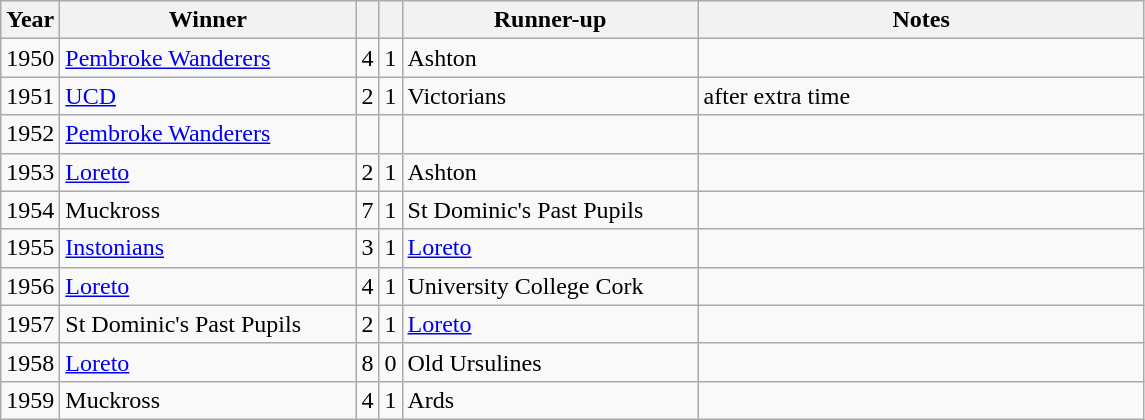<table class="wikitable">
<tr>
<th>Year</th>
<th>Winner</th>
<th></th>
<th></th>
<th>Runner-up</th>
<th>Notes</th>
</tr>
<tr>
<td align="center">1950</td>
<td width=190><a href='#'>Pembroke Wanderers</a></td>
<td align="center">4</td>
<td align="center">1</td>
<td width=190>Ashton</td>
<td width=290></td>
</tr>
<tr>
<td align="center">1951</td>
<td><a href='#'>UCD</a></td>
<td align="center">2</td>
<td align="center">1</td>
<td>Victorians</td>
<td>after extra time</td>
</tr>
<tr>
<td align="center">1952</td>
<td><a href='#'>Pembroke Wanderers</a></td>
<td align="center"></td>
<td align="center"></td>
<td></td>
<td></td>
</tr>
<tr>
<td align="center">1953</td>
<td><a href='#'>Loreto</a></td>
<td align="center">2</td>
<td align="center">1</td>
<td>Ashton</td>
<td></td>
</tr>
<tr>
<td align="center">1954</td>
<td>Muckross</td>
<td align="center">7</td>
<td align="center">1</td>
<td>St Dominic's Past Pupils</td>
<td></td>
</tr>
<tr>
<td align="center">1955</td>
<td><a href='#'>Instonians</a></td>
<td align="center">3</td>
<td align="center">1</td>
<td><a href='#'>Loreto</a></td>
<td></td>
</tr>
<tr>
<td align="center">1956</td>
<td><a href='#'>Loreto</a></td>
<td align="center">4</td>
<td align="center">1</td>
<td>University College Cork</td>
<td></td>
</tr>
<tr>
<td align="center">1957</td>
<td>St Dominic's Past Pupils</td>
<td align="center">2</td>
<td align="center">1</td>
<td><a href='#'>Loreto</a></td>
<td></td>
</tr>
<tr>
<td align="center">1958</td>
<td><a href='#'>Loreto</a></td>
<td align="center">8</td>
<td align="center">0</td>
<td>Old Ursulines</td>
<td></td>
</tr>
<tr>
<td align="center">1959</td>
<td>Muckross</td>
<td align="center">4</td>
<td align="center">1</td>
<td>Ards</td>
<td></td>
</tr>
</table>
